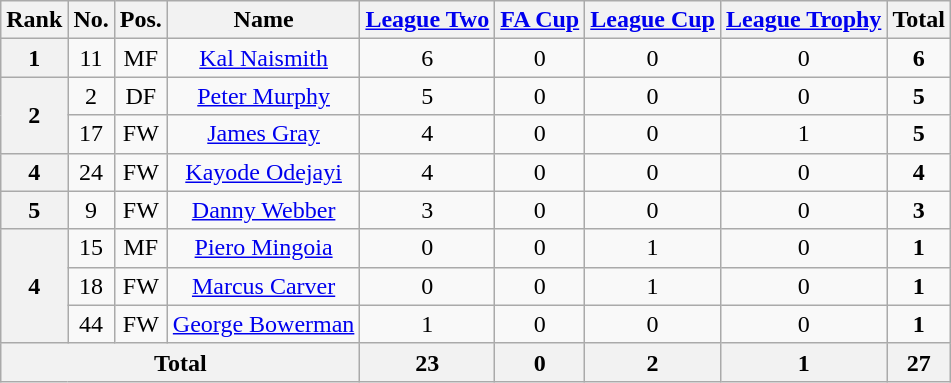<table class="wikitable" style="text-align: center;">
<tr>
<th>Rank</th>
<th>No.</th>
<th>Pos.</th>
<th>Name</th>
<th><a href='#'>League Two</a></th>
<th><a href='#'>FA Cup</a></th>
<th><a href='#'>League Cup</a></th>
<th><a href='#'>League Trophy</a></th>
<th>Total</th>
</tr>
<tr>
<th rowspan=1>1</th>
<td>11</td>
<td>MF</td>
<td><a href='#'>Kal Naismith</a></td>
<td>6</td>
<td>0</td>
<td>0</td>
<td>0</td>
<td><strong>6</strong></td>
</tr>
<tr>
<th rowspan=2>2</th>
<td>2</td>
<td>DF</td>
<td><a href='#'>Peter Murphy</a></td>
<td>5</td>
<td>0</td>
<td>0</td>
<td>0</td>
<td><strong>5</strong></td>
</tr>
<tr>
<td>17</td>
<td>FW</td>
<td><a href='#'>James Gray</a></td>
<td>4</td>
<td>0</td>
<td>0</td>
<td>1</td>
<td><strong>5</strong></td>
</tr>
<tr>
<th rowspan=1>4</th>
<td>24</td>
<td>FW</td>
<td><a href='#'>Kayode Odejayi</a></td>
<td>4</td>
<td>0</td>
<td>0</td>
<td>0</td>
<td><strong>4</strong></td>
</tr>
<tr>
<th rowspan=1>5</th>
<td>9</td>
<td>FW</td>
<td><a href='#'>Danny Webber</a></td>
<td>3</td>
<td>0</td>
<td>0</td>
<td>0</td>
<td><strong>3</strong></td>
</tr>
<tr>
<th rowspan=3>4</th>
<td>15</td>
<td>MF</td>
<td><a href='#'>Piero Mingoia</a></td>
<td>0</td>
<td>0</td>
<td>1</td>
<td>0</td>
<td><strong>1</strong></td>
</tr>
<tr>
<td>18</td>
<td>FW</td>
<td><a href='#'>Marcus Carver</a></td>
<td>0</td>
<td>0</td>
<td>1</td>
<td>0</td>
<td><strong>1</strong></td>
</tr>
<tr>
<td>44</td>
<td>FW</td>
<td><a href='#'>George Bowerman</a></td>
<td>1</td>
<td>0</td>
<td>0</td>
<td>0</td>
<td><strong>1</strong></td>
</tr>
<tr>
<th colspan=4>Total</th>
<th>23</th>
<th>0</th>
<th>2</th>
<th>1</th>
<th>27</th>
</tr>
</table>
